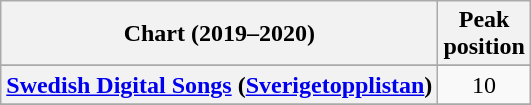<table class="wikitable sortable plainrowheaders" style="text-align:center">
<tr>
<th scope="col">Chart (2019–2020)</th>
<th scope="col">Peak<br>position</th>
</tr>
<tr>
</tr>
<tr>
</tr>
<tr>
<th scope="row"><a href='#'>Swedish Digital Songs</a> (<a href='#'>Sverigetopplistan</a>)</th>
<td>10</td>
</tr>
<tr>
</tr>
</table>
